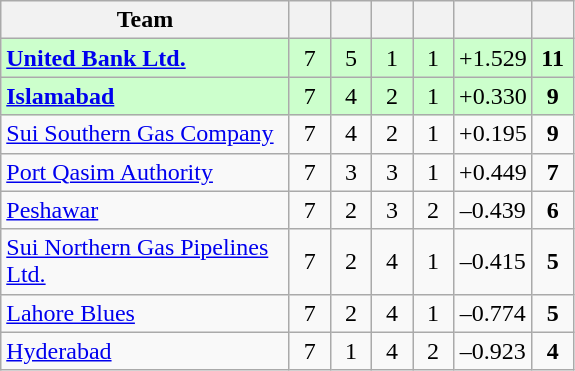<table class="wikitable sortable" style="text-align:center">
<tr>
<th style="width:185px;">Team</th>
<th style="width:20px;"></th>
<th style="width:20px;"></th>
<th style="width:20px;"></th>
<th style="width:20px;"></th>
<th style="width:45px;"></th>
<th style="width:20px;"></th>
</tr>
<tr bgcolor="#ccffcc">
<td style="text-align:left"><strong><a href='#'>United Bank Ltd.</a></strong></td>
<td>7</td>
<td>5</td>
<td>1</td>
<td>1</td>
<td>+1.529</td>
<td><strong>11</strong></td>
</tr>
<tr bgcolor="#ccffcc">
<td style="text-align:left"><strong><a href='#'>Islamabad</a></strong></td>
<td>7</td>
<td>4</td>
<td>2</td>
<td>1</td>
<td>+0.330</td>
<td><strong>9</strong></td>
</tr>
<tr>
<td style="text-align:left"><a href='#'>Sui Southern Gas Company</a></td>
<td>7</td>
<td>4</td>
<td>2</td>
<td>1</td>
<td>+0.195</td>
<td><strong>9</strong></td>
</tr>
<tr>
<td style="text-align:left"><a href='#'>Port Qasim Authority</a></td>
<td>7</td>
<td>3</td>
<td>3</td>
<td>1</td>
<td>+0.449</td>
<td><strong>7</strong></td>
</tr>
<tr>
<td style="text-align:left"><a href='#'>Peshawar</a></td>
<td>7</td>
<td>2</td>
<td>3</td>
<td>2</td>
<td>–0.439</td>
<td><strong>6</strong></td>
</tr>
<tr>
<td style="text-align:left"><a href='#'>Sui Northern Gas Pipelines Ltd.</a></td>
<td>7</td>
<td>2</td>
<td>4</td>
<td>1</td>
<td>–0.415</td>
<td><strong>5</strong></td>
</tr>
<tr>
<td style="text-align:left"><a href='#'>Lahore Blues</a></td>
<td>7</td>
<td>2</td>
<td>4</td>
<td>1</td>
<td>–0.774</td>
<td><strong>5</strong></td>
</tr>
<tr>
<td style="text-align:left"><a href='#'>Hyderabad</a></td>
<td>7</td>
<td>1</td>
<td>4</td>
<td>2</td>
<td>–0.923</td>
<td><strong>4</strong></td>
</tr>
</table>
